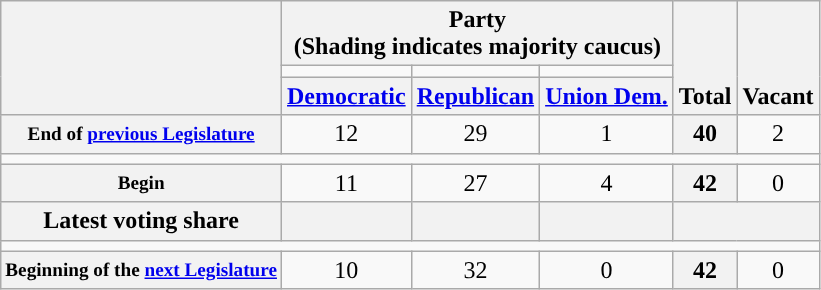<table class=wikitable style="text-align:center">
<tr style="vertical-align:bottom;">
<th rowspan=3></th>
<th colspan=3>Party <div>(Shading indicates majority caucus)</div></th>
<th rowspan=3>Total</th>
<th rowspan=3>Vacant</th>
</tr>
<tr style="height:5px">
<td style="background-color:"></td>
<td style="background-color:"></td>
<td style="background-color:"></td>
</tr>
<tr>
<th><a href='#'>Democratic</a></th>
<th><a href='#'>Republican</a></th>
<th><a href='#'>Union Dem.</a></th>
</tr>
<tr>
<th style="white-space:nowrap; font-size:80%;">End of <a href='#'>previous Legislature</a></th>
<td>12</td>
<td>29</td>
<td>1</td>
<th>40</th>
<td>2</td>
</tr>
<tr>
<td colspan=6></td>
</tr>
<tr>
<th style="font-size:80%">Begin</th>
<td>11</td>
<td>27</td>
<td>4</td>
<th>42</th>
<td>0</td>
</tr>
<tr>
<th>Latest voting share</th>
<th></th>
<th></th>
<th></th>
<th colspan=2></th>
</tr>
<tr>
<td colspan=6></td>
</tr>
<tr>
<th style="white-space:nowrap; font-size:80%;">Beginning of the <a href='#'>next Legislature</a></th>
<td>10</td>
<td>32</td>
<td>0</td>
<th>42</th>
<td>0</td>
</tr>
</table>
